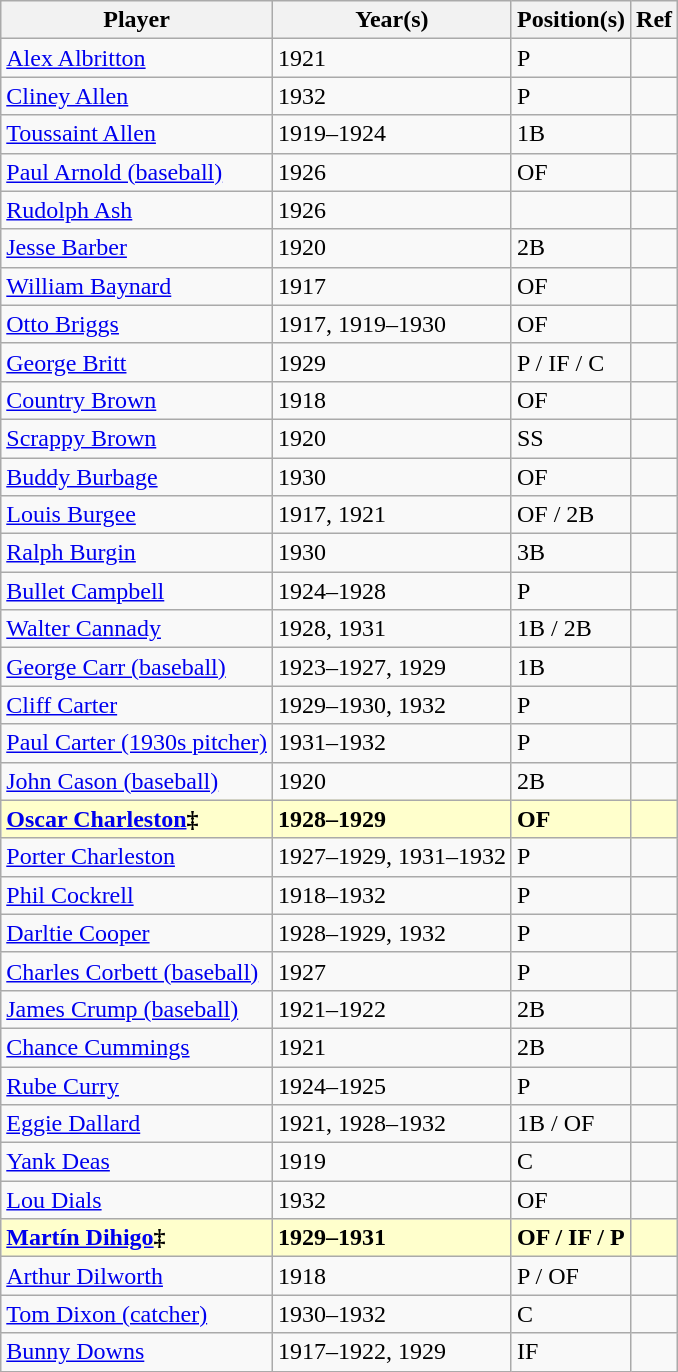<table class="wikitable">
<tr>
<th>Player</th>
<th>Year(s)</th>
<th>Position(s)</th>
<th>Ref</th>
</tr>
<tr>
<td><a href='#'>Alex Albritton</a></td>
<td>1921</td>
<td>P</td>
<td></td>
</tr>
<tr>
<td><a href='#'>Cliney Allen</a></td>
<td>1932</td>
<td>P</td>
<td></td>
</tr>
<tr>
<td><a href='#'>Toussaint Allen</a></td>
<td>1919–1924</td>
<td>1B</td>
<td></td>
</tr>
<tr>
<td><a href='#'>Paul Arnold (baseball)</a></td>
<td>1926</td>
<td>OF</td>
<td></td>
</tr>
<tr>
<td><a href='#'>Rudolph Ash</a></td>
<td>1926</td>
<td></td>
<td></td>
</tr>
<tr>
<td><a href='#'>Jesse Barber</a></td>
<td>1920</td>
<td>2B</td>
<td></td>
</tr>
<tr>
<td><a href='#'>William Baynard</a></td>
<td>1917</td>
<td>OF</td>
<td></td>
</tr>
<tr>
<td><a href='#'>Otto Briggs</a></td>
<td>1917, 1919–1930</td>
<td>OF</td>
<td></td>
</tr>
<tr>
<td><a href='#'>George Britt</a></td>
<td>1929</td>
<td>P / IF / C</td>
<td></td>
</tr>
<tr>
<td><a href='#'>Country Brown</a></td>
<td>1918</td>
<td>OF</td>
<td></td>
</tr>
<tr>
<td><a href='#'>Scrappy Brown</a></td>
<td>1920</td>
<td>SS</td>
<td></td>
</tr>
<tr>
<td><a href='#'>Buddy Burbage</a></td>
<td>1930</td>
<td>OF</td>
<td></td>
</tr>
<tr>
<td><a href='#'>Louis Burgee</a></td>
<td>1917, 1921</td>
<td>OF / 2B</td>
<td></td>
</tr>
<tr>
<td><a href='#'>Ralph Burgin</a></td>
<td>1930</td>
<td>3B</td>
<td></td>
</tr>
<tr>
<td><a href='#'>Bullet Campbell</a></td>
<td>1924–1928</td>
<td>P</td>
<td></td>
</tr>
<tr>
<td><a href='#'>Walter Cannady</a></td>
<td>1928, 1931</td>
<td>1B / 2B</td>
<td></td>
</tr>
<tr>
<td><a href='#'>George Carr (baseball)</a></td>
<td>1923–1927, 1929</td>
<td>1B</td>
<td></td>
</tr>
<tr>
<td><a href='#'>Cliff Carter</a></td>
<td>1929–1930, 1932</td>
<td>P</td>
<td></td>
</tr>
<tr>
<td><a href='#'>Paul Carter (1930s pitcher)</a></td>
<td>1931–1932</td>
<td>P</td>
<td></td>
</tr>
<tr>
<td><a href='#'>John Cason (baseball)</a></td>
<td>1920</td>
<td>2B</td>
<td></td>
</tr>
<tr style="background:#FFFFCC;">
<td><strong><a href='#'>Oscar Charleston</a>‡</strong></td>
<td><strong>1928–1929</strong></td>
<td><strong>OF</strong></td>
<td><strong></strong></td>
</tr>
<tr>
<td><a href='#'>Porter Charleston</a></td>
<td>1927–1929, 1931–1932</td>
<td>P</td>
<td></td>
</tr>
<tr>
<td><a href='#'>Phil Cockrell</a></td>
<td>1918–1932</td>
<td>P</td>
<td></td>
</tr>
<tr>
<td><a href='#'>Darltie Cooper</a></td>
<td>1928–1929, 1932</td>
<td>P</td>
<td></td>
</tr>
<tr>
<td><a href='#'>Charles Corbett (baseball)</a></td>
<td>1927</td>
<td>P</td>
<td></td>
</tr>
<tr>
<td><a href='#'>James Crump (baseball)</a></td>
<td>1921–1922</td>
<td>2B</td>
<td></td>
</tr>
<tr>
<td><a href='#'>Chance Cummings</a></td>
<td>1921</td>
<td>2B</td>
<td></td>
</tr>
<tr>
<td><a href='#'>Rube Curry</a></td>
<td>1924–1925</td>
<td>P</td>
<td></td>
</tr>
<tr>
<td><a href='#'>Eggie Dallard</a></td>
<td>1921, 1928–1932</td>
<td>1B / OF</td>
<td></td>
</tr>
<tr>
<td><a href='#'>Yank Deas</a></td>
<td>1919</td>
<td>C</td>
<td></td>
</tr>
<tr>
<td><a href='#'>Lou Dials</a></td>
<td>1932</td>
<td>OF</td>
<td></td>
</tr>
<tr style="background:#FFFFCC;">
<td><strong><a href='#'>Martín Dihigo</a>‡</strong></td>
<td><strong>1929–1931</strong></td>
<td><strong>OF / IF / P</strong></td>
<td><strong></strong></td>
</tr>
<tr>
<td><a href='#'>Arthur Dilworth</a></td>
<td>1918</td>
<td>P / OF</td>
<td></td>
</tr>
<tr>
<td><a href='#'>Tom Dixon (catcher)</a></td>
<td>1930–1932</td>
<td>C</td>
<td></td>
</tr>
<tr>
<td><a href='#'>Bunny Downs</a></td>
<td>1917–1922, 1929</td>
<td>IF</td>
<td></td>
</tr>
</table>
